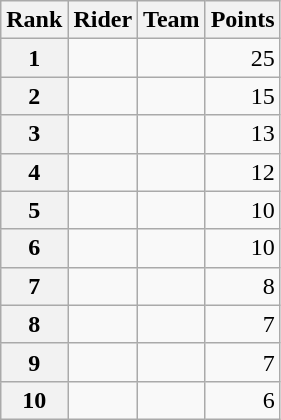<table class="wikitable" margin-bottom:0;">
<tr>
<th scope="col">Rank</th>
<th scope="col">Rider</th>
<th scope="col">Team</th>
<th scope="col">Points</th>
</tr>
<tr>
<th scope="row">1</th>
<td> </td>
<td></td>
<td align="right">25</td>
</tr>
<tr>
<th scope="row">2</th>
<td> </td>
<td></td>
<td align="right">15</td>
</tr>
<tr>
<th scope="row">3</th>
<td></td>
<td></td>
<td align="right">13</td>
</tr>
<tr>
<th scope="row">4</th>
<td></td>
<td></td>
<td align="right">12</td>
</tr>
<tr>
<th scope="row">5</th>
<td></td>
<td></td>
<td align="right">10</td>
</tr>
<tr>
<th scope="row">6</th>
<td></td>
<td></td>
<td align="right">10</td>
</tr>
<tr>
<th scope="row">7</th>
<td></td>
<td></td>
<td align="right">8</td>
</tr>
<tr>
<th scope="row">8</th>
<td></td>
<td></td>
<td align="right">7</td>
</tr>
<tr>
<th scope="row">9</th>
<td></td>
<td></td>
<td align="right">7</td>
</tr>
<tr>
<th scope="row">10</th>
<td></td>
<td></td>
<td align="right">6</td>
</tr>
</table>
